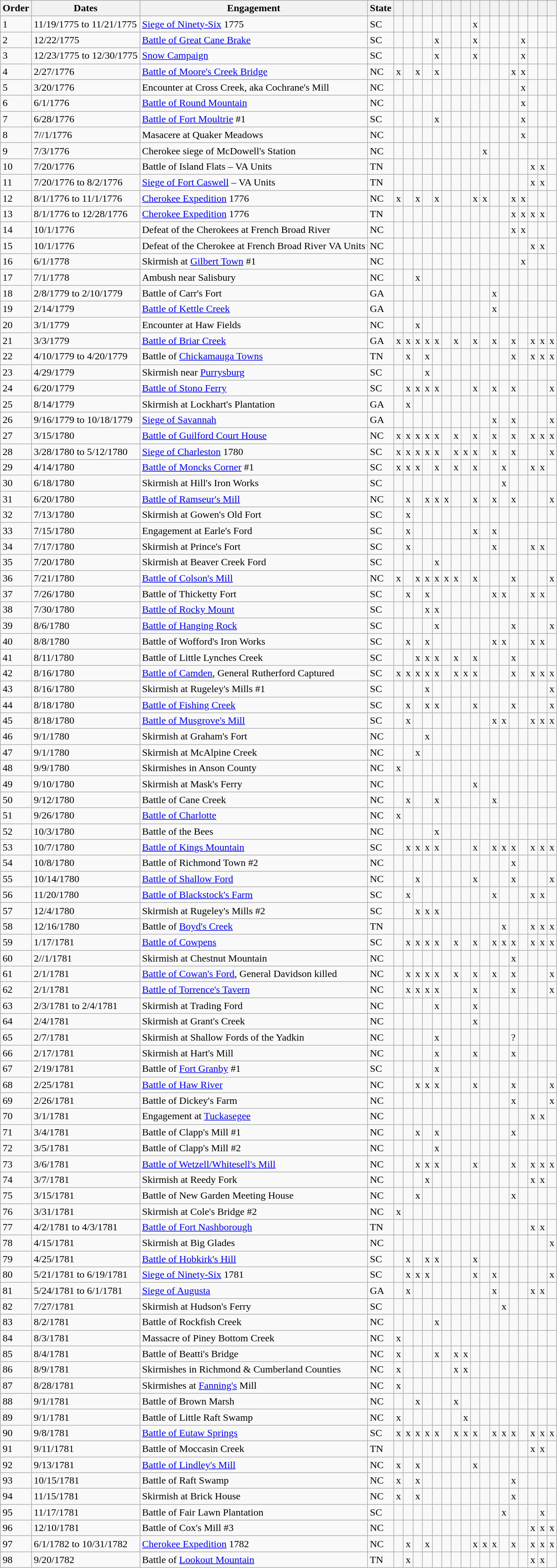<table class="wikitable sortable">
<tr>
<th>Order</th>
<th>Dates</th>
<th>Engagement</th>
<th>State</th>
<th></th>
<th></th>
<th></th>
<th></th>
<th></th>
<th></th>
<th></th>
<th></th>
<th></th>
<th></th>
<th></th>
<th></th>
<th></th>
<th></th>
<th></th>
<th></th>
<th></th>
</tr>
<tr>
<td>1</td>
<td>11/19/1775 to 11/21/1775</td>
<td><a href='#'>Siege of Ninety-Six</a> 1775</td>
<td>SC</td>
<td></td>
<td></td>
<td></td>
<td></td>
<td></td>
<td></td>
<td></td>
<td></td>
<td>x</td>
<td></td>
<td></td>
<td></td>
<td></td>
<td></td>
<td></td>
<td></td>
<td></td>
</tr>
<tr>
<td>2</td>
<td>12/22/1775</td>
<td><a href='#'>Battle of Great Cane Brake</a></td>
<td>SC</td>
<td></td>
<td></td>
<td></td>
<td></td>
<td>x</td>
<td></td>
<td></td>
<td></td>
<td>x</td>
<td></td>
<td></td>
<td></td>
<td></td>
<td>x</td>
<td></td>
<td></td>
<td></td>
</tr>
<tr>
<td>3</td>
<td>12/23/1775 to 12/30/1775</td>
<td><a href='#'>Snow Campaign</a></td>
<td>SC</td>
<td></td>
<td></td>
<td></td>
<td></td>
<td>x</td>
<td></td>
<td></td>
<td></td>
<td>x</td>
<td></td>
<td></td>
<td></td>
<td></td>
<td>x</td>
<td></td>
<td></td>
<td></td>
</tr>
<tr>
<td>4</td>
<td>2/27/1776</td>
<td><a href='#'>Battle of Moore's Creek Bridge</a></td>
<td>NC</td>
<td>x</td>
<td></td>
<td>x</td>
<td></td>
<td>x</td>
<td></td>
<td></td>
<td></td>
<td></td>
<td></td>
<td></td>
<td></td>
<td>x</td>
<td>x</td>
<td></td>
<td></td>
<td></td>
</tr>
<tr>
<td>5</td>
<td>3/20/1776</td>
<td>Encounter at Cross Creek, aka Cochrane's Mill</td>
<td>NC</td>
<td></td>
<td></td>
<td></td>
<td></td>
<td></td>
<td></td>
<td></td>
<td></td>
<td></td>
<td></td>
<td></td>
<td></td>
<td></td>
<td>x</td>
<td></td>
<td></td>
<td></td>
</tr>
<tr>
<td>6</td>
<td>6/1/1776</td>
<td><a href='#'>Battle of Round Mountain</a></td>
<td>NC</td>
<td></td>
<td></td>
<td></td>
<td></td>
<td></td>
<td></td>
<td></td>
<td></td>
<td></td>
<td></td>
<td></td>
<td></td>
<td></td>
<td>x</td>
<td></td>
<td></td>
<td></td>
</tr>
<tr>
<td>7</td>
<td>6/28/1776</td>
<td><a href='#'>Battle of Fort Moultrie</a> #1</td>
<td>SC</td>
<td></td>
<td></td>
<td></td>
<td></td>
<td>x</td>
<td></td>
<td></td>
<td></td>
<td></td>
<td></td>
<td></td>
<td></td>
<td></td>
<td>x</td>
<td></td>
<td></td>
<td></td>
</tr>
<tr>
<td>8</td>
<td>7//1/1776</td>
<td>Masacere at Quaker Meadows</td>
<td>NC</td>
<td></td>
<td></td>
<td></td>
<td></td>
<td></td>
<td></td>
<td></td>
<td></td>
<td></td>
<td></td>
<td></td>
<td></td>
<td></td>
<td>x</td>
<td></td>
<td></td>
<td></td>
</tr>
<tr>
<td>9</td>
<td>7/3/1776</td>
<td>Cherokee siege of McDowell's Station</td>
<td>NC</td>
<td></td>
<td></td>
<td></td>
<td></td>
<td></td>
<td></td>
<td></td>
<td></td>
<td></td>
<td>x</td>
<td></td>
<td></td>
<td></td>
<td></td>
<td></td>
<td></td>
<td></td>
</tr>
<tr>
<td>10</td>
<td>7/20/1776</td>
<td>Battle of Island Flats  – VA Units</td>
<td>TN</td>
<td></td>
<td></td>
<td></td>
<td></td>
<td></td>
<td></td>
<td></td>
<td></td>
<td></td>
<td></td>
<td></td>
<td></td>
<td></td>
<td></td>
<td>x</td>
<td>x</td>
<td></td>
</tr>
<tr>
<td>11</td>
<td>7/20/1776 to 8/2/1776</td>
<td><a href='#'>Siege of Fort Caswell</a> – VA Units</td>
<td>TN</td>
<td></td>
<td></td>
<td></td>
<td></td>
<td></td>
<td></td>
<td></td>
<td></td>
<td></td>
<td></td>
<td></td>
<td></td>
<td></td>
<td></td>
<td>x</td>
<td>x</td>
<td></td>
</tr>
<tr>
<td>12</td>
<td>8/1/1776 to 11/1/1776</td>
<td><a href='#'>Cherokee Expedition</a> 1776</td>
<td>NC</td>
<td>x</td>
<td></td>
<td>x</td>
<td></td>
<td>x</td>
<td></td>
<td></td>
<td></td>
<td>x</td>
<td>x</td>
<td></td>
<td></td>
<td>x</td>
<td>x</td>
<td></td>
<td></td>
<td></td>
</tr>
<tr>
<td>13</td>
<td>8/1/1776 to 12/28/1776</td>
<td><a href='#'>Cherokee Expedition</a> 1776</td>
<td>TN</td>
<td></td>
<td></td>
<td></td>
<td></td>
<td></td>
<td></td>
<td></td>
<td></td>
<td></td>
<td></td>
<td></td>
<td></td>
<td>x</td>
<td>x</td>
<td>x</td>
<td>x</td>
<td></td>
</tr>
<tr>
<td>14</td>
<td>10/1/1776</td>
<td>Defeat of the Cherokees at French Broad River</td>
<td>NC</td>
<td></td>
<td></td>
<td></td>
<td></td>
<td></td>
<td></td>
<td></td>
<td></td>
<td></td>
<td></td>
<td></td>
<td></td>
<td>x</td>
<td>x</td>
<td></td>
<td></td>
<td></td>
</tr>
<tr>
<td>15</td>
<td>10/1/1776</td>
<td>Defeat of the Cherokee at French Broad River  VA Units</td>
<td>NC</td>
<td></td>
<td></td>
<td></td>
<td></td>
<td></td>
<td></td>
<td></td>
<td></td>
<td></td>
<td></td>
<td></td>
<td></td>
<td></td>
<td></td>
<td>x</td>
<td>x</td>
<td></td>
</tr>
<tr>
<td>16</td>
<td>6/1/1778</td>
<td>Skirmish at <a href='#'>Gilbert Town</a> #1</td>
<td>NC</td>
<td></td>
<td></td>
<td></td>
<td></td>
<td></td>
<td></td>
<td></td>
<td></td>
<td></td>
<td></td>
<td></td>
<td></td>
<td></td>
<td>x</td>
<td></td>
<td></td>
<td></td>
</tr>
<tr>
<td>17</td>
<td>7/1/1778</td>
<td>Ambush near Salisbury</td>
<td>NC</td>
<td></td>
<td></td>
<td>x</td>
<td></td>
<td></td>
<td></td>
<td></td>
<td></td>
<td></td>
<td></td>
<td></td>
<td></td>
<td></td>
<td></td>
<td></td>
<td></td>
<td></td>
</tr>
<tr>
<td>18</td>
<td>2/8/1779 to 2/10/1779</td>
<td>Battle of Carr's Fort</td>
<td>GA</td>
<td></td>
<td></td>
<td></td>
<td></td>
<td></td>
<td></td>
<td></td>
<td></td>
<td></td>
<td></td>
<td>x</td>
<td></td>
<td></td>
<td></td>
<td></td>
<td></td>
<td></td>
</tr>
<tr>
<td>19</td>
<td>2/14/1779</td>
<td><a href='#'>Battle of Kettle Creek</a></td>
<td>GA</td>
<td></td>
<td></td>
<td></td>
<td></td>
<td></td>
<td></td>
<td></td>
<td></td>
<td></td>
<td></td>
<td>x</td>
<td></td>
<td></td>
<td></td>
<td></td>
<td></td>
<td></td>
</tr>
<tr>
<td>20</td>
<td>3/1/1779</td>
<td>Encounter at Haw Fields</td>
<td>NC</td>
<td></td>
<td></td>
<td>x</td>
<td></td>
<td></td>
<td></td>
<td></td>
<td></td>
<td></td>
<td></td>
<td></td>
<td></td>
<td></td>
<td></td>
<td></td>
<td></td>
<td></td>
</tr>
<tr>
<td>21</td>
<td>3/3/1779</td>
<td><a href='#'>Battle of Briar Creek</a></td>
<td>GA</td>
<td>x</td>
<td>x</td>
<td>x</td>
<td>x</td>
<td>x</td>
<td></td>
<td>x</td>
<td></td>
<td>x</td>
<td></td>
<td>x</td>
<td></td>
<td>x</td>
<td></td>
<td>x</td>
<td>x</td>
<td>x</td>
</tr>
<tr>
<td>22</td>
<td>4/10/1779 to 4/20/1779</td>
<td>Battle of <a href='#'>Chickamauga Towns</a></td>
<td>TN</td>
<td></td>
<td>x</td>
<td></td>
<td>x</td>
<td></td>
<td></td>
<td></td>
<td></td>
<td></td>
<td></td>
<td></td>
<td></td>
<td>x</td>
<td></td>
<td>x</td>
<td>x</td>
<td>x</td>
</tr>
<tr>
<td>23</td>
<td>4/29/1779</td>
<td>Skirmish near <a href='#'>Purrysburg</a></td>
<td>SC</td>
<td></td>
<td></td>
<td></td>
<td>x</td>
<td></td>
<td></td>
<td></td>
<td></td>
<td></td>
<td></td>
<td></td>
<td></td>
<td></td>
<td></td>
<td></td>
<td></td>
<td></td>
</tr>
<tr>
<td>24</td>
<td>6/20/1779</td>
<td><a href='#'>Battle of Stono Ferry</a></td>
<td>SC</td>
<td></td>
<td>x</td>
<td>x</td>
<td>x</td>
<td>x</td>
<td></td>
<td></td>
<td></td>
<td>x</td>
<td></td>
<td>x</td>
<td></td>
<td>x</td>
<td></td>
<td></td>
<td></td>
<td>x</td>
</tr>
<tr>
<td>25</td>
<td>8/14/1779</td>
<td>Skirmish at Lockhart's Plantation</td>
<td>GA</td>
<td></td>
<td>x</td>
<td></td>
<td></td>
<td></td>
<td></td>
<td></td>
<td></td>
<td></td>
<td></td>
<td></td>
<td></td>
<td></td>
<td></td>
<td></td>
<td></td>
<td></td>
</tr>
<tr>
<td>26</td>
<td>9/16/1779 to 10/18/1779</td>
<td><a href='#'>Siege of Savannah</a></td>
<td>GA</td>
<td></td>
<td></td>
<td></td>
<td></td>
<td></td>
<td></td>
<td></td>
<td></td>
<td></td>
<td></td>
<td>x</td>
<td></td>
<td>x</td>
<td></td>
<td></td>
<td></td>
<td>x</td>
</tr>
<tr>
<td>27</td>
<td>3/15/1780</td>
<td><a href='#'>Battle of Guilford Court House</a></td>
<td>NC</td>
<td>x</td>
<td>x</td>
<td>x</td>
<td>x</td>
<td>x</td>
<td></td>
<td>x</td>
<td></td>
<td>x</td>
<td></td>
<td>x</td>
<td></td>
<td>x</td>
<td></td>
<td>x</td>
<td>x</td>
<td>x</td>
</tr>
<tr>
<td>28</td>
<td>3/28/1780 to 5/12/1780</td>
<td><a href='#'>Siege of Charleston</a> 1780</td>
<td>SC</td>
<td>x</td>
<td>x</td>
<td>x</td>
<td>x</td>
<td>x</td>
<td></td>
<td>x</td>
<td>x</td>
<td>x</td>
<td></td>
<td>x</td>
<td></td>
<td>x</td>
<td></td>
<td></td>
<td></td>
<td>x</td>
</tr>
<tr>
<td>29</td>
<td>4/14/1780</td>
<td><a href='#'>Battle of Moncks Corner</a> #1</td>
<td>SC</td>
<td>x</td>
<td>x</td>
<td>x</td>
<td></td>
<td>x</td>
<td></td>
<td>x</td>
<td></td>
<td>x</td>
<td></td>
<td></td>
<td>x</td>
<td></td>
<td></td>
<td>x</td>
<td>x</td>
<td></td>
</tr>
<tr>
<td>30</td>
<td>6/18/1780</td>
<td>Skirmish at  Hill's Iron Works</td>
<td>SC</td>
<td></td>
<td></td>
<td></td>
<td></td>
<td></td>
<td></td>
<td></td>
<td></td>
<td></td>
<td></td>
<td></td>
<td>x</td>
<td></td>
<td></td>
<td></td>
<td></td>
<td></td>
</tr>
<tr>
<td>31</td>
<td>6/20/1780</td>
<td><a href='#'>Battle of Ramseur's Mill</a></td>
<td>NC</td>
<td></td>
<td>x</td>
<td></td>
<td>x</td>
<td>x</td>
<td>x</td>
<td></td>
<td></td>
<td>x</td>
<td></td>
<td>x</td>
<td></td>
<td>x</td>
<td></td>
<td></td>
<td></td>
<td>x</td>
</tr>
<tr>
<td>32</td>
<td>7/13/1780</td>
<td>Skirmish at Gowen's Old Fort</td>
<td>SC</td>
<td></td>
<td>x</td>
<td></td>
<td></td>
<td></td>
<td></td>
<td></td>
<td></td>
<td></td>
<td></td>
<td></td>
<td></td>
<td></td>
<td></td>
<td></td>
<td></td>
<td></td>
</tr>
<tr>
<td>33</td>
<td>7/15/1780</td>
<td>Engagement at Earle's Ford</td>
<td>SC</td>
<td></td>
<td>x</td>
<td></td>
<td></td>
<td></td>
<td></td>
<td></td>
<td></td>
<td>x</td>
<td></td>
<td>x</td>
<td></td>
<td></td>
<td></td>
<td></td>
<td></td>
<td></td>
</tr>
<tr>
<td>34</td>
<td>7/17/1780</td>
<td>Skirmish at Prince's Fort</td>
<td>SC</td>
<td></td>
<td>x</td>
<td></td>
<td></td>
<td></td>
<td></td>
<td></td>
<td></td>
<td></td>
<td></td>
<td>x</td>
<td></td>
<td></td>
<td></td>
<td>x</td>
<td>x</td>
<td></td>
</tr>
<tr>
<td>35</td>
<td>7/20/1780</td>
<td>Skirmish at Beaver Creek Ford</td>
<td>SC</td>
<td></td>
<td></td>
<td></td>
<td></td>
<td>x</td>
<td></td>
<td></td>
<td></td>
<td></td>
<td></td>
<td></td>
<td></td>
<td></td>
<td></td>
<td></td>
<td></td>
<td></td>
</tr>
<tr>
<td>36</td>
<td>7/21/1780</td>
<td><a href='#'>Battle of Colson's Mill</a></td>
<td>NC</td>
<td>x</td>
<td></td>
<td>x</td>
<td>x</td>
<td>x</td>
<td>x</td>
<td>x</td>
<td></td>
<td>x</td>
<td></td>
<td></td>
<td></td>
<td>x</td>
<td></td>
<td></td>
<td></td>
<td>x</td>
</tr>
<tr>
<td>37</td>
<td>7/26/1780</td>
<td>Battle of Thicketty Fort</td>
<td>SC</td>
<td></td>
<td>x</td>
<td></td>
<td>x</td>
<td></td>
<td></td>
<td></td>
<td></td>
<td></td>
<td></td>
<td>x</td>
<td>x</td>
<td></td>
<td></td>
<td>x</td>
<td>x</td>
<td></td>
</tr>
<tr>
<td>38</td>
<td>7/30/1780</td>
<td><a href='#'>Battle of Rocky Mount</a></td>
<td>SC</td>
<td></td>
<td></td>
<td></td>
<td>x</td>
<td>x</td>
<td></td>
<td></td>
<td></td>
<td></td>
<td></td>
<td></td>
<td></td>
<td></td>
<td></td>
<td></td>
<td></td>
<td></td>
</tr>
<tr>
<td>39</td>
<td>8/6/1780</td>
<td><a href='#'>Battle of Hanging Rock</a></td>
<td>SC</td>
<td></td>
<td></td>
<td></td>
<td></td>
<td>x</td>
<td></td>
<td></td>
<td></td>
<td></td>
<td></td>
<td></td>
<td></td>
<td>x</td>
<td></td>
<td></td>
<td></td>
<td>x</td>
</tr>
<tr>
<td>40</td>
<td>8/8/1780</td>
<td>Battle of Wofford's Iron Works</td>
<td>SC</td>
<td></td>
<td>x</td>
<td></td>
<td>x</td>
<td></td>
<td></td>
<td></td>
<td></td>
<td></td>
<td></td>
<td>x</td>
<td>x</td>
<td></td>
<td></td>
<td>x</td>
<td>x</td>
<td></td>
</tr>
<tr>
<td>41</td>
<td>8/11/1780</td>
<td>Battle of Little Lynches Creek</td>
<td>SC</td>
<td></td>
<td></td>
<td>x</td>
<td>x</td>
<td>x</td>
<td></td>
<td>x</td>
<td></td>
<td>x</td>
<td></td>
<td></td>
<td></td>
<td>x</td>
<td></td>
<td></td>
<td></td>
<td></td>
</tr>
<tr>
<td>42</td>
<td>8/16/1780</td>
<td><a href='#'>Battle of Camden</a>, General Rutherford Captured</td>
<td>SC</td>
<td>x</td>
<td>x</td>
<td>x</td>
<td>x</td>
<td>x</td>
<td></td>
<td>x</td>
<td>x</td>
<td>x</td>
<td></td>
<td></td>
<td></td>
<td>x</td>
<td></td>
<td>x</td>
<td>x</td>
<td>x</td>
</tr>
<tr>
<td>43</td>
<td>8/16/1780</td>
<td>Skirmish at Rugeley's Mills #1</td>
<td>SC</td>
<td></td>
<td></td>
<td></td>
<td>x</td>
<td></td>
<td></td>
<td></td>
<td></td>
<td></td>
<td></td>
<td></td>
<td></td>
<td></td>
<td></td>
<td></td>
<td></td>
<td>x</td>
</tr>
<tr>
<td>44</td>
<td>8/18/1780</td>
<td><a href='#'>Battle of Fishing Creek</a></td>
<td>SC</td>
<td></td>
<td>x</td>
<td></td>
<td>x</td>
<td>x</td>
<td></td>
<td></td>
<td></td>
<td>x</td>
<td></td>
<td></td>
<td></td>
<td>x</td>
<td></td>
<td></td>
<td></td>
<td>x</td>
</tr>
<tr>
<td>45</td>
<td>8/18/1780</td>
<td><a href='#'>Battle of Musgrove's Mill</a></td>
<td>SC</td>
<td></td>
<td>x</td>
<td></td>
<td></td>
<td></td>
<td></td>
<td></td>
<td></td>
<td></td>
<td></td>
<td>x</td>
<td>x</td>
<td></td>
<td></td>
<td>x</td>
<td>x</td>
<td>x</td>
</tr>
<tr>
<td>46</td>
<td>9/1/1780</td>
<td>Skirmish at Graham's Fort</td>
<td>NC</td>
<td></td>
<td></td>
<td></td>
<td>x</td>
<td></td>
<td></td>
<td></td>
<td></td>
<td></td>
<td></td>
<td></td>
<td></td>
<td></td>
<td></td>
<td></td>
<td></td>
<td></td>
</tr>
<tr>
<td>47</td>
<td>9/1/1780</td>
<td>Skirmish at McAlpine Creek</td>
<td>NC</td>
<td></td>
<td></td>
<td>x</td>
<td></td>
<td></td>
<td></td>
<td></td>
<td></td>
<td></td>
<td></td>
<td></td>
<td></td>
<td></td>
<td></td>
<td></td>
<td></td>
<td></td>
</tr>
<tr>
<td>48</td>
<td>9/9/1780</td>
<td>Skirmishes in Anson County</td>
<td>NC</td>
<td>x</td>
<td></td>
<td></td>
<td></td>
<td></td>
<td></td>
<td></td>
<td></td>
<td></td>
<td></td>
<td></td>
<td></td>
<td></td>
<td></td>
<td></td>
<td></td>
<td></td>
</tr>
<tr>
<td>49</td>
<td>9/10/1780</td>
<td>Skirmish at Mask's Ferry</td>
<td>NC</td>
<td></td>
<td></td>
<td></td>
<td></td>
<td></td>
<td></td>
<td></td>
<td></td>
<td>x</td>
<td></td>
<td></td>
<td></td>
<td></td>
<td></td>
<td></td>
<td></td>
<td></td>
</tr>
<tr>
<td>50</td>
<td>9/12/1780</td>
<td>Battle of Cane Creek</td>
<td>NC</td>
<td></td>
<td>x</td>
<td></td>
<td></td>
<td>x</td>
<td></td>
<td></td>
<td></td>
<td></td>
<td></td>
<td>x</td>
<td></td>
<td></td>
<td></td>
<td></td>
<td></td>
<td></td>
</tr>
<tr>
<td>51</td>
<td>9/26/1780</td>
<td><a href='#'>Battle of Charlotte</a></td>
<td>NC</td>
<td>x</td>
<td></td>
<td></td>
<td></td>
<td></td>
<td></td>
<td></td>
<td></td>
<td></td>
<td></td>
<td></td>
<td></td>
<td></td>
<td></td>
<td></td>
<td></td>
<td></td>
</tr>
<tr>
<td>52</td>
<td>10/3/1780</td>
<td>Battle of the Bees</td>
<td>NC</td>
<td></td>
<td></td>
<td></td>
<td></td>
<td>x</td>
<td></td>
<td></td>
<td></td>
<td></td>
<td></td>
<td></td>
<td></td>
<td></td>
<td></td>
<td></td>
<td></td>
<td></td>
</tr>
<tr>
<td>53</td>
<td>10/7/1780</td>
<td><a href='#'>Battle of Kings Mountain</a></td>
<td>SC</td>
<td></td>
<td>x</td>
<td>x</td>
<td>x</td>
<td>x</td>
<td></td>
<td></td>
<td></td>
<td>x</td>
<td></td>
<td>x</td>
<td>x</td>
<td>x</td>
<td></td>
<td>x</td>
<td>x</td>
<td>x</td>
</tr>
<tr>
<td>54</td>
<td>10/8/1780</td>
<td>Battle of Richmond Town #2</td>
<td>NC</td>
<td></td>
<td></td>
<td></td>
<td></td>
<td></td>
<td></td>
<td></td>
<td></td>
<td></td>
<td></td>
<td></td>
<td></td>
<td>x</td>
<td></td>
<td></td>
<td></td>
<td></td>
</tr>
<tr>
<td>55</td>
<td>10/14/1780</td>
<td><a href='#'>Battle of Shallow Ford</a></td>
<td>NC</td>
<td></td>
<td></td>
<td>x</td>
<td></td>
<td></td>
<td></td>
<td></td>
<td></td>
<td>x</td>
<td></td>
<td></td>
<td></td>
<td>x</td>
<td></td>
<td></td>
<td></td>
<td>x</td>
</tr>
<tr>
<td>56</td>
<td>11/20/1780</td>
<td><a href='#'>Battle of Blackstock's Farm</a></td>
<td>SC</td>
<td></td>
<td>x</td>
<td></td>
<td></td>
<td></td>
<td></td>
<td></td>
<td></td>
<td></td>
<td></td>
<td>x</td>
<td></td>
<td></td>
<td></td>
<td>x</td>
<td>x</td>
<td></td>
</tr>
<tr>
<td>57</td>
<td>12/4/1780</td>
<td>Skirmish at Rugeley's Mills #2</td>
<td>SC</td>
<td></td>
<td></td>
<td>x</td>
<td>x</td>
<td>x</td>
<td></td>
<td></td>
<td></td>
<td></td>
<td></td>
<td></td>
<td></td>
<td></td>
<td></td>
<td></td>
<td></td>
<td></td>
</tr>
<tr>
<td>58</td>
<td>12/16/1780</td>
<td>Battle of <a href='#'>Boyd's Creek</a></td>
<td>TN</td>
<td></td>
<td></td>
<td></td>
<td></td>
<td></td>
<td></td>
<td></td>
<td></td>
<td></td>
<td></td>
<td></td>
<td>x</td>
<td></td>
<td></td>
<td>x</td>
<td>x</td>
<td>x</td>
</tr>
<tr>
<td>59</td>
<td>1/17/1781</td>
<td><a href='#'>Battle of Cowpens</a></td>
<td>SC</td>
<td></td>
<td>x</td>
<td>x</td>
<td>x</td>
<td>x</td>
<td></td>
<td>x</td>
<td></td>
<td>x</td>
<td></td>
<td>x</td>
<td>x</td>
<td>x</td>
<td></td>
<td>x</td>
<td>x</td>
<td>x</td>
</tr>
<tr>
<td>60</td>
<td>2//1/1781</td>
<td>Skirmish at Chestnut Mountain</td>
<td>NC</td>
<td></td>
<td></td>
<td></td>
<td></td>
<td></td>
<td></td>
<td></td>
<td></td>
<td></td>
<td></td>
<td></td>
<td></td>
<td>x</td>
<td></td>
<td></td>
<td></td>
<td></td>
</tr>
<tr>
<td>61</td>
<td>2/1/1781</td>
<td><a href='#'>Battle of Cowan's Ford</a>, General Davidson killed</td>
<td>NC</td>
<td></td>
<td>x</td>
<td>x</td>
<td>x</td>
<td>x</td>
<td></td>
<td>x</td>
<td></td>
<td>x</td>
<td></td>
<td>x</td>
<td></td>
<td>x</td>
<td></td>
<td></td>
<td></td>
<td>x</td>
</tr>
<tr>
<td>62</td>
<td>2/1/1781</td>
<td><a href='#'>Battle of Torrence's Tavern</a></td>
<td>NC</td>
<td></td>
<td>x</td>
<td>x</td>
<td>x</td>
<td>x</td>
<td></td>
<td></td>
<td></td>
<td>x</td>
<td></td>
<td></td>
<td></td>
<td>x</td>
<td></td>
<td></td>
<td></td>
<td>x</td>
</tr>
<tr>
<td>63</td>
<td>2/3/1781 to 2/4/1781</td>
<td>Skirmish at  Trading Ford</td>
<td>NC</td>
<td></td>
<td></td>
<td></td>
<td></td>
<td>x</td>
<td></td>
<td></td>
<td></td>
<td>x</td>
<td></td>
<td></td>
<td></td>
<td></td>
<td></td>
<td></td>
<td></td>
<td></td>
</tr>
<tr>
<td>64</td>
<td>2/4/1781</td>
<td>Skirmish at Grant's Creek</td>
<td>NC</td>
<td></td>
<td></td>
<td></td>
<td></td>
<td></td>
<td></td>
<td></td>
<td></td>
<td>x</td>
<td></td>
<td></td>
<td></td>
<td></td>
<td></td>
<td></td>
<td></td>
<td></td>
</tr>
<tr>
<td>65</td>
<td>2/7/1781</td>
<td>Skirmish at Shallow Fords of the Yadkin</td>
<td>NC</td>
<td></td>
<td></td>
<td></td>
<td></td>
<td>x</td>
<td></td>
<td></td>
<td></td>
<td></td>
<td></td>
<td></td>
<td></td>
<td>?</td>
<td></td>
<td></td>
<td></td>
<td></td>
</tr>
<tr>
<td>66</td>
<td>2/17/1781</td>
<td>Skirmish at Hart's Mill</td>
<td>NC</td>
<td></td>
<td></td>
<td></td>
<td></td>
<td>x</td>
<td></td>
<td></td>
<td></td>
<td>x</td>
<td></td>
<td></td>
<td></td>
<td>x</td>
<td></td>
<td></td>
<td></td>
<td></td>
</tr>
<tr>
<td>67</td>
<td>2/19/1781</td>
<td>Battle of <a href='#'>Fort Granby</a> #1</td>
<td>SC</td>
<td></td>
<td></td>
<td></td>
<td></td>
<td>x</td>
<td></td>
<td></td>
<td></td>
<td></td>
<td></td>
<td></td>
<td></td>
<td></td>
<td></td>
<td></td>
<td></td>
<td></td>
</tr>
<tr>
<td>68</td>
<td>2/25/1781</td>
<td><a href='#'>Battle of Haw River</a></td>
<td>NC</td>
<td></td>
<td></td>
<td>x</td>
<td>x</td>
<td>x</td>
<td></td>
<td></td>
<td></td>
<td>x</td>
<td></td>
<td></td>
<td></td>
<td>x</td>
<td></td>
<td></td>
<td></td>
<td>x</td>
</tr>
<tr>
<td>69</td>
<td>2/26/1781</td>
<td>Battle of Dickey's Farm</td>
<td>NC</td>
<td></td>
<td></td>
<td></td>
<td></td>
<td></td>
<td></td>
<td></td>
<td></td>
<td></td>
<td></td>
<td></td>
<td></td>
<td>x</td>
<td></td>
<td></td>
<td></td>
<td>x</td>
</tr>
<tr>
<td>70</td>
<td>3/1/1781</td>
<td>Engagement at <a href='#'>Tuckasegee</a></td>
<td>NC</td>
<td></td>
<td></td>
<td></td>
<td></td>
<td></td>
<td></td>
<td></td>
<td></td>
<td></td>
<td></td>
<td></td>
<td></td>
<td></td>
<td></td>
<td>x</td>
<td>x</td>
<td></td>
</tr>
<tr>
<td>71</td>
<td>3/4/1781</td>
<td>Battle of Clapp's Mill #1</td>
<td>NC</td>
<td></td>
<td></td>
<td>x</td>
<td></td>
<td>x</td>
<td></td>
<td></td>
<td></td>
<td></td>
<td></td>
<td></td>
<td></td>
<td>x</td>
<td></td>
<td></td>
<td></td>
<td></td>
</tr>
<tr>
<td>72</td>
<td>3/5/1781</td>
<td>Battle of Clapp's Mill #2</td>
<td>NC</td>
<td></td>
<td></td>
<td></td>
<td></td>
<td>x</td>
<td></td>
<td></td>
<td></td>
<td></td>
<td></td>
<td></td>
<td></td>
<td></td>
<td></td>
<td></td>
<td></td>
<td></td>
</tr>
<tr>
<td>73</td>
<td>3/6/1781</td>
<td><a href='#'>Battle of Wetzell/Whitesell's Mill</a></td>
<td>NC</td>
<td></td>
<td></td>
<td>x</td>
<td>x</td>
<td>x</td>
<td></td>
<td></td>
<td></td>
<td>x</td>
<td></td>
<td></td>
<td></td>
<td>x</td>
<td></td>
<td>x</td>
<td>x</td>
<td>x</td>
</tr>
<tr>
<td>74</td>
<td>3/7/1781</td>
<td>Skirmish at Reedy Fork</td>
<td>NC</td>
<td></td>
<td></td>
<td></td>
<td>x</td>
<td></td>
<td></td>
<td></td>
<td></td>
<td></td>
<td></td>
<td></td>
<td></td>
<td></td>
<td></td>
<td>x</td>
<td>x</td>
<td></td>
</tr>
<tr>
<td>75</td>
<td>3/15/1781</td>
<td>Battle of New Garden Meeting House</td>
<td>NC</td>
<td></td>
<td></td>
<td>x</td>
<td></td>
<td></td>
<td></td>
<td></td>
<td></td>
<td></td>
<td></td>
<td></td>
<td></td>
<td>x</td>
<td></td>
<td></td>
<td></td>
<td></td>
</tr>
<tr>
<td>76</td>
<td>3/31/1781</td>
<td>Skirmish at Cole's Bridge #2</td>
<td>NC</td>
<td>x</td>
<td></td>
<td></td>
<td></td>
<td></td>
<td></td>
<td></td>
<td></td>
<td></td>
<td></td>
<td></td>
<td></td>
<td></td>
<td></td>
<td></td>
<td></td>
<td></td>
</tr>
<tr>
<td>77</td>
<td>4/2/1781 to 4/3/1781</td>
<td><a href='#'>Battle of Fort Nashborough</a></td>
<td>TN</td>
<td></td>
<td></td>
<td></td>
<td></td>
<td></td>
<td></td>
<td></td>
<td></td>
<td></td>
<td></td>
<td></td>
<td></td>
<td></td>
<td></td>
<td>x</td>
<td>x</td>
<td></td>
</tr>
<tr>
<td>78</td>
<td>4/15/1781</td>
<td>Skirmish at Big Glades</td>
<td>NC</td>
<td></td>
<td></td>
<td></td>
<td></td>
<td></td>
<td></td>
<td></td>
<td></td>
<td></td>
<td></td>
<td></td>
<td></td>
<td></td>
<td></td>
<td></td>
<td></td>
<td>x</td>
</tr>
<tr>
<td>79</td>
<td>4/25/1781</td>
<td><a href='#'>Battle of Hobkirk's Hill</a></td>
<td>SC</td>
<td></td>
<td>x</td>
<td></td>
<td>x</td>
<td>x</td>
<td></td>
<td></td>
<td></td>
<td>x</td>
<td></td>
<td></td>
<td></td>
<td></td>
<td></td>
<td></td>
<td></td>
<td></td>
</tr>
<tr>
<td>80</td>
<td>5/21/1781 to 6/19/1781</td>
<td><a href='#'>Siege of Ninety-Six</a> 1781</td>
<td>SC</td>
<td></td>
<td>x</td>
<td>x</td>
<td>x</td>
<td></td>
<td></td>
<td></td>
<td></td>
<td>x</td>
<td></td>
<td>x</td>
<td></td>
<td></td>
<td></td>
<td></td>
<td></td>
<td>x</td>
</tr>
<tr>
<td>81</td>
<td>5/24/1781 to 6/1/1781</td>
<td><a href='#'>Siege of Augusta</a></td>
<td>GA</td>
<td></td>
<td>x</td>
<td></td>
<td></td>
<td></td>
<td></td>
<td></td>
<td></td>
<td></td>
<td></td>
<td>x</td>
<td></td>
<td></td>
<td></td>
<td>x</td>
<td>x</td>
<td></td>
</tr>
<tr>
<td>82</td>
<td>7/27/1781</td>
<td>Skirmish at Hudson's Ferry</td>
<td>SC</td>
<td></td>
<td></td>
<td></td>
<td></td>
<td></td>
<td></td>
<td></td>
<td></td>
<td></td>
<td></td>
<td></td>
<td>x</td>
<td></td>
<td></td>
<td></td>
<td></td>
<td></td>
</tr>
<tr>
<td>83</td>
<td>8/2/1781</td>
<td>Battle of Rockfish Creek</td>
<td>NC</td>
<td></td>
<td></td>
<td></td>
<td></td>
<td>x</td>
<td></td>
<td></td>
<td></td>
<td></td>
<td></td>
<td></td>
<td></td>
<td></td>
<td></td>
<td></td>
<td></td>
<td></td>
</tr>
<tr>
<td>84</td>
<td>8/3/1781</td>
<td>Massacre of Piney Bottom Creek</td>
<td>NC</td>
<td>x</td>
<td></td>
<td></td>
<td></td>
<td></td>
<td></td>
<td></td>
<td></td>
<td></td>
<td></td>
<td></td>
<td></td>
<td></td>
<td></td>
<td></td>
<td></td>
<td></td>
</tr>
<tr>
<td>85</td>
<td>8/4/1781</td>
<td>Battle of Beatti's Bridge</td>
<td>NC</td>
<td>x</td>
<td></td>
<td></td>
<td></td>
<td>x</td>
<td></td>
<td>x</td>
<td>x</td>
<td></td>
<td></td>
<td></td>
<td></td>
<td></td>
<td></td>
<td></td>
<td></td>
<td></td>
</tr>
<tr>
<td>86</td>
<td>8/9/1781</td>
<td>Skirmishes in Richmond & Cumberland Counties</td>
<td>NC</td>
<td>x</td>
<td></td>
<td></td>
<td></td>
<td></td>
<td></td>
<td>x</td>
<td>x</td>
<td></td>
<td></td>
<td></td>
<td></td>
<td></td>
<td></td>
<td></td>
<td></td>
<td></td>
</tr>
<tr>
<td>87</td>
<td>8/28/1781</td>
<td>Skirmishes at <a href='#'>Fanning's</a> Mill</td>
<td>NC</td>
<td>x</td>
<td></td>
<td></td>
<td></td>
<td></td>
<td></td>
<td></td>
<td></td>
<td></td>
<td></td>
<td></td>
<td></td>
<td></td>
<td></td>
<td></td>
<td></td>
<td></td>
</tr>
<tr>
<td>88</td>
<td>9/1/1781</td>
<td>Battle of Brown Marsh</td>
<td>NC</td>
<td></td>
<td></td>
<td>x</td>
<td></td>
<td></td>
<td></td>
<td>x</td>
<td></td>
<td></td>
<td></td>
<td></td>
<td></td>
<td></td>
<td></td>
<td></td>
<td></td>
<td></td>
</tr>
<tr>
<td>89</td>
<td>9/1/1781</td>
<td>Battle of Little Raft Swamp</td>
<td>NC</td>
<td>x</td>
<td></td>
<td></td>
<td></td>
<td></td>
<td></td>
<td></td>
<td>x</td>
<td></td>
<td></td>
<td></td>
<td></td>
<td></td>
<td></td>
<td></td>
<td></td>
<td></td>
</tr>
<tr>
<td>90</td>
<td>9/8/1781</td>
<td><a href='#'>Battle of Eutaw Springs</a></td>
<td>SC</td>
<td>x</td>
<td>x</td>
<td>x</td>
<td>x</td>
<td>x</td>
<td></td>
<td>x</td>
<td>x</td>
<td>x</td>
<td></td>
<td>x</td>
<td>x</td>
<td>x</td>
<td></td>
<td>x</td>
<td>x</td>
<td>x</td>
</tr>
<tr>
<td>91</td>
<td>9/11/1781</td>
<td>Battle of Moccasin Creek</td>
<td>TN</td>
<td></td>
<td></td>
<td></td>
<td></td>
<td></td>
<td></td>
<td></td>
<td></td>
<td></td>
<td></td>
<td></td>
<td></td>
<td></td>
<td></td>
<td>x</td>
<td>x</td>
<td></td>
</tr>
<tr>
<td>92</td>
<td>9/13/1781</td>
<td><a href='#'>Battle of Lindley's Mill</a></td>
<td>NC</td>
<td>x</td>
<td></td>
<td>x</td>
<td></td>
<td></td>
<td></td>
<td></td>
<td></td>
<td>x</td>
<td></td>
<td></td>
<td></td>
<td></td>
<td></td>
<td></td>
<td></td>
<td></td>
</tr>
<tr>
<td>93</td>
<td>10/15/1781</td>
<td>Battle of Raft Swamp</td>
<td>NC</td>
<td>x</td>
<td></td>
<td>x</td>
<td></td>
<td></td>
<td></td>
<td></td>
<td></td>
<td></td>
<td></td>
<td></td>
<td></td>
<td>x</td>
<td></td>
<td></td>
<td></td>
<td></td>
</tr>
<tr>
<td>94</td>
<td>11/15/1781</td>
<td>Skirmish at Brick House</td>
<td>NC</td>
<td>x</td>
<td></td>
<td>x</td>
<td></td>
<td></td>
<td></td>
<td></td>
<td></td>
<td></td>
<td></td>
<td></td>
<td></td>
<td>x</td>
<td></td>
<td></td>
<td></td>
<td></td>
</tr>
<tr>
<td>95</td>
<td>11/17/1781</td>
<td>Battle of Fair Lawn Plantation</td>
<td>SC</td>
<td></td>
<td></td>
<td></td>
<td></td>
<td></td>
<td></td>
<td></td>
<td></td>
<td></td>
<td></td>
<td></td>
<td>x</td>
<td></td>
<td></td>
<td></td>
<td>x</td>
<td></td>
</tr>
<tr>
<td>96</td>
<td>12/10/1781</td>
<td>Battle of Cox's Mill #3</td>
<td>NC</td>
<td></td>
<td></td>
<td></td>
<td></td>
<td></td>
<td></td>
<td></td>
<td></td>
<td></td>
<td></td>
<td></td>
<td></td>
<td></td>
<td></td>
<td>x</td>
<td>x</td>
<td>x</td>
</tr>
<tr>
<td>97</td>
<td>6/1/1782 to 10/31/1782</td>
<td><a href='#'>Cherokee Expedition</a> 1782</td>
<td>NC</td>
<td></td>
<td>x</td>
<td></td>
<td>x</td>
<td></td>
<td></td>
<td></td>
<td></td>
<td>x</td>
<td>x</td>
<td>x</td>
<td></td>
<td>x</td>
<td></td>
<td>x</td>
<td>x</td>
<td>x</td>
</tr>
<tr>
<td>98</td>
<td>9/20/1782</td>
<td>Battle of <a href='#'>Lookout Mountain</a></td>
<td>TN</td>
<td></td>
<td>x</td>
<td></td>
<td></td>
<td></td>
<td></td>
<td></td>
<td></td>
<td></td>
<td></td>
<td></td>
<td></td>
<td></td>
<td></td>
<td>x</td>
<td>x</td>
<td></td>
</tr>
</table>
